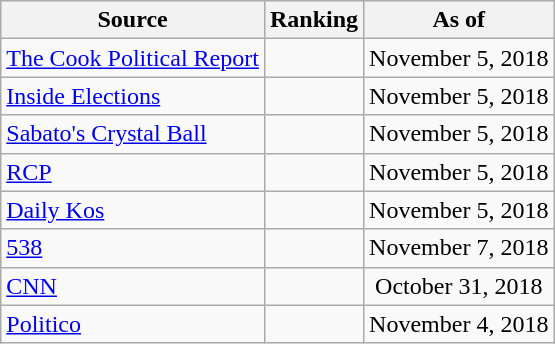<table class="wikitable" style="text-align:center">
<tr>
<th>Source</th>
<th>Ranking</th>
<th>As of</th>
</tr>
<tr>
<td align=left><a href='#'>The Cook Political Report</a></td>
<td></td>
<td>November 5, 2018</td>
</tr>
<tr>
<td align=left><a href='#'>Inside Elections</a></td>
<td></td>
<td>November 5, 2018</td>
</tr>
<tr>
<td align=left><a href='#'>Sabato's Crystal Ball</a></td>
<td></td>
<td>November 5, 2018</td>
</tr>
<tr>
<td align="left"><a href='#'>RCP</a></td>
<td></td>
<td>November 5, 2018</td>
</tr>
<tr>
<td align="left"><a href='#'>Daily Kos</a></td>
<td></td>
<td>November 5, 2018</td>
</tr>
<tr>
<td align="left"><a href='#'>538</a></td>
<td></td>
<td>November 7, 2018</td>
</tr>
<tr>
<td align="left"><a href='#'>CNN</a></td>
<td></td>
<td>October 31, 2018</td>
</tr>
<tr>
<td align="left"><a href='#'>Politico</a></td>
<td></td>
<td>November 4, 2018</td>
</tr>
</table>
